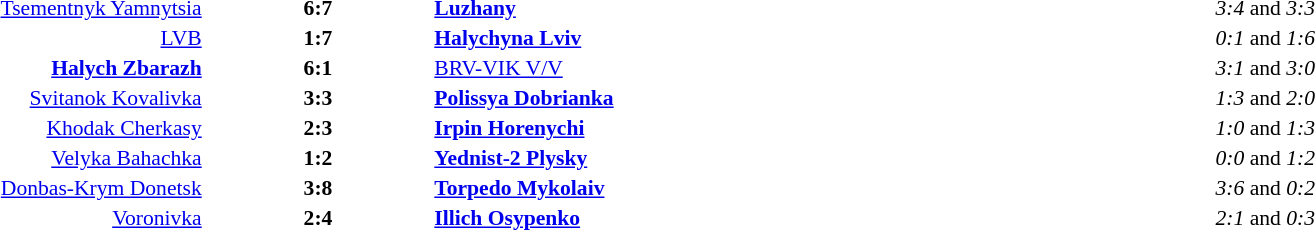<table width=100% cellspacing=1>
<tr>
<th width=20%></th>
<th width=12%></th>
<th width=20%></th>
<th></th>
</tr>
<tr style=font-size:90%>
<td align=right><a href='#'>Tsementnyk Yamnytsia</a></td>
<td align=center><strong>6:7</strong></td>
<td><strong><a href='#'>Luzhany</a></strong></td>
<td align=center><em>3:4</em> and <em>3:3</em></td>
</tr>
<tr style=font-size:90%>
<td align=right><a href='#'>LVB</a></td>
<td align=center><strong>1:7</strong></td>
<td><strong><a href='#'>Halychyna Lviv</a></strong></td>
<td align=center><em>0:1</em> and <em>1:6</em></td>
</tr>
<tr style=font-size:90%>
<td align=right><strong><a href='#'>Halych Zbarazh</a></strong></td>
<td align=center><strong>6:1</strong></td>
<td><a href='#'>BRV-VIK V/V</a></td>
<td align=center><em>3:1</em> and <em>3:0</em></td>
</tr>
<tr style=font-size:90%>
<td align=right><a href='#'>Svitanok Kovalivka</a></td>
<td align=center><strong>3:3</strong></td>
<td><strong><a href='#'>Polissya Dobrianka</a></strong></td>
<td align=center><em>1:3</em> and <em>2:0</em></td>
</tr>
<tr style=font-size:90%>
<td align=right><a href='#'>Khodak Cherkasy</a></td>
<td align=center><strong>2:3</strong></td>
<td><strong><a href='#'>Irpin Horenychi</a></strong></td>
<td align=center><em>1:0</em> and <em>1:3</em></td>
</tr>
<tr style=font-size:90%>
<td align=right><a href='#'>Velyka Bahachka</a></td>
<td align=center><strong>1:2</strong></td>
<td><strong><a href='#'>Yednist-2 Plysky</a></strong></td>
<td align=center><em>0:0</em> and <em>1:2</em></td>
</tr>
<tr style=font-size:90%>
<td align=right><a href='#'>Donbas-Krym Donetsk</a></td>
<td align=center><strong>3:8</strong></td>
<td><strong><a href='#'>Torpedo Mykolaiv</a></strong></td>
<td align=center><em>3:6</em> and <em>0:2</em></td>
</tr>
<tr style=font-size:90%>
<td align=right><a href='#'>Voronivka</a></td>
<td align=center><strong>2:4</strong></td>
<td><strong><a href='#'>Illich Osypenko</a></strong></td>
<td align=center><em>2:1</em> and <em>0:3</em></td>
</tr>
</table>
